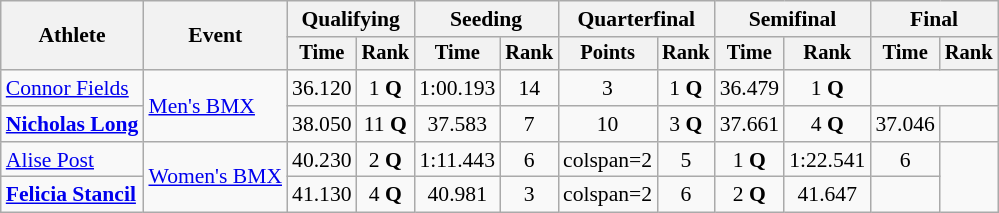<table class="wikitable" style="font-size:90%;">
<tr>
<th rowspan=2>Athlete</th>
<th rowspan=2>Event</th>
<th colspan=2>Qualifying</th>
<th colspan=2>Seeding</th>
<th colspan=2>Quarterfinal</th>
<th colspan=2>Semifinal</th>
<th colspan=2>Final</th>
</tr>
<tr style="font-size:95%">
<th>Time</th>
<th>Rank</th>
<th>Time</th>
<th>Rank</th>
<th>Points</th>
<th>Rank</th>
<th>Time</th>
<th>Rank</th>
<th>Time</th>
<th>Rank</th>
</tr>
<tr align=center>
<td align=left><a href='#'>Connor Fields</a></td>
<td align=left rowspan=2><a href='#'>Men's BMX</a></td>
<td>36.120</td>
<td>1 <strong>Q</strong></td>
<td>1:00.193</td>
<td>14</td>
<td>3</td>
<td>1 <strong>Q</strong></td>
<td>36.479</td>
<td>1 <strong>Q</strong></td>
<td colspan=2></td>
</tr>
<tr align=center>
<td align=left><strong><a href='#'>Nicholas Long</a></strong></td>
<td>38.050</td>
<td>11 <strong>Q</strong></td>
<td>37.583</td>
<td>7</td>
<td>10</td>
<td>3 <strong>Q</strong></td>
<td>37.661</td>
<td>4 <strong>Q</strong></td>
<td>37.046</td>
<td></td>
</tr>
<tr align=center>
<td align=left><a href='#'>Alise Post</a></td>
<td align=left rowspan=2><a href='#'>Women's BMX</a></td>
<td>40.230</td>
<td>2 <strong>Q</strong></td>
<td>1:11.443</td>
<td>6</td>
<td>colspan=2 </td>
<td>5</td>
<td>1 <strong>Q</strong></td>
<td>1:22.541</td>
<td>6</td>
</tr>
<tr align=center>
<td align=left><strong><a href='#'>Felicia Stancil</a></strong></td>
<td>41.130</td>
<td>4 <strong>Q</strong></td>
<td>40.981</td>
<td>3</td>
<td>colspan=2 </td>
<td>6</td>
<td>2 <strong>Q</strong></td>
<td>41.647</td>
<td></td>
</tr>
</table>
